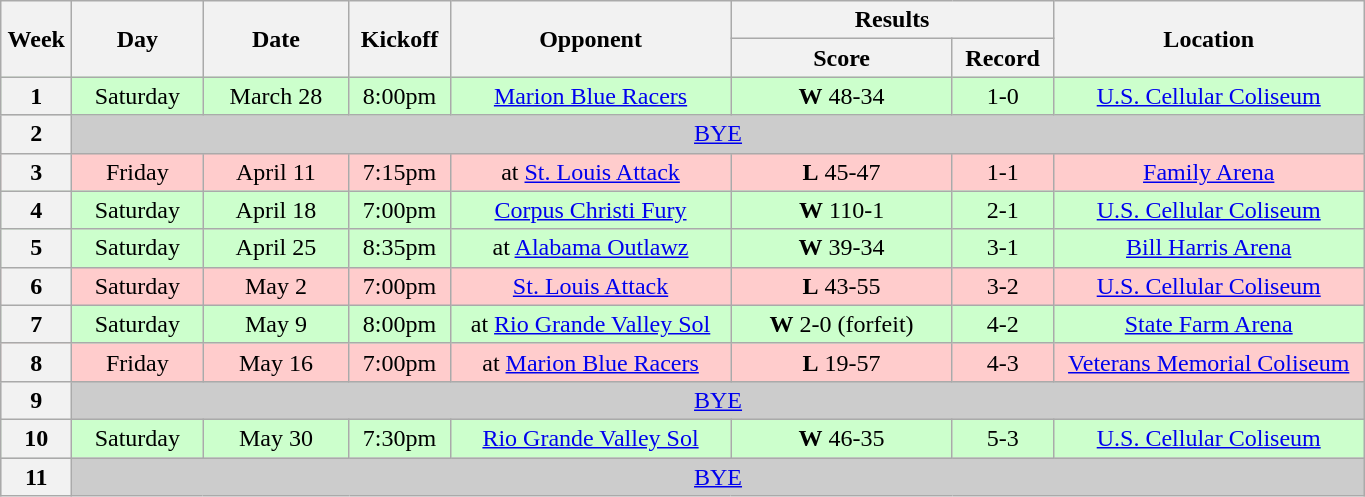<table class="wikitable">
<tr>
<th rowspan="2" width="40">Week</th>
<th rowspan="2" width="80">Day</th>
<th rowspan="2" width="90">Date</th>
<th rowspan="2" width="60">Kickoff</th>
<th rowspan="2" width="180">Opponent</th>
<th colspan="2" width="200">Results</th>
<th rowspan="2" width="200">Location</th>
</tr>
<tr>
<th width="140">Score</th>
<th width="60">Record</th>
</tr>
<tr align="center" bgcolor="#CCFFCC">
<th>1</th>
<td>Saturday</td>
<td>March 28</td>
<td>8:00pm</td>
<td><a href='#'>Marion Blue Racers</a></td>
<td><strong>W</strong> 48-34</td>
<td>1-0</td>
<td><a href='#'>U.S. Cellular Coliseum</a></td>
</tr>
<tr align="center" bgcolor="#CCCCCC">
<th>2</th>
<td colSpan=7><a href='#'>BYE</a></td>
</tr>
<tr align="center" bgcolor="#FFCCCC">
<th>3</th>
<td>Friday</td>
<td>April 11</td>
<td>7:15pm</td>
<td>at <a href='#'>St. Louis Attack</a></td>
<td><strong>L</strong> 45-47</td>
<td>1-1</td>
<td><a href='#'>Family Arena</a></td>
</tr>
<tr align="center" bgcolor="#CCFFCC">
<th>4</th>
<td>Saturday</td>
<td>April 18</td>
<td>7:00pm</td>
<td><a href='#'>Corpus Christi Fury</a></td>
<td><strong>W</strong> 110-1</td>
<td>2-1</td>
<td><a href='#'>U.S. Cellular Coliseum</a></td>
</tr>
<tr align="center" bgcolor="#CCFFCC">
<th>5</th>
<td>Saturday</td>
<td>April 25</td>
<td>8:35pm</td>
<td>at <a href='#'>Alabama Outlawz</a></td>
<td><strong>W</strong> 39-34</td>
<td>3-1</td>
<td><a href='#'>Bill Harris Arena</a></td>
</tr>
<tr align="center" bgcolor="#FFCCCC">
<th>6</th>
<td>Saturday</td>
<td>May 2</td>
<td>7:00pm</td>
<td><a href='#'>St. Louis Attack</a></td>
<td><strong>L</strong> 43-55</td>
<td>3-2</td>
<td><a href='#'>U.S. Cellular Coliseum</a></td>
</tr>
<tr align="center" bgcolor="#CCFFCC">
<th>7</th>
<td>Saturday</td>
<td>May 9</td>
<td>8:00pm</td>
<td>at <a href='#'>Rio Grande Valley Sol</a></td>
<td><strong>W</strong> 2-0 (forfeit)</td>
<td>4-2</td>
<td><a href='#'>State Farm Arena</a></td>
</tr>
<tr align="center" bgcolor="#FFCCCC">
<th>8</th>
<td>Friday</td>
<td>May 16</td>
<td>7:00pm</td>
<td>at <a href='#'>Marion Blue Racers</a></td>
<td><strong>L</strong> 19-57</td>
<td>4-3</td>
<td><a href='#'>Veterans Memorial Coliseum</a></td>
</tr>
<tr align="center" bgcolor="#CCCCCC">
<th>9</th>
<td colSpan=7><a href='#'>BYE</a></td>
</tr>
<tr align="center" bgcolor="#CCFFCC">
<th>10</th>
<td>Saturday</td>
<td>May 30</td>
<td>7:30pm</td>
<td><a href='#'>Rio Grande Valley Sol</a></td>
<td><strong>W</strong> 46-35</td>
<td>5-3</td>
<td><a href='#'>U.S. Cellular Coliseum</a></td>
</tr>
<tr align="center" bgcolor="#CCCCCC">
<th>11</th>
<td colSpan=7><a href='#'>BYE</a></td>
</tr>
</table>
